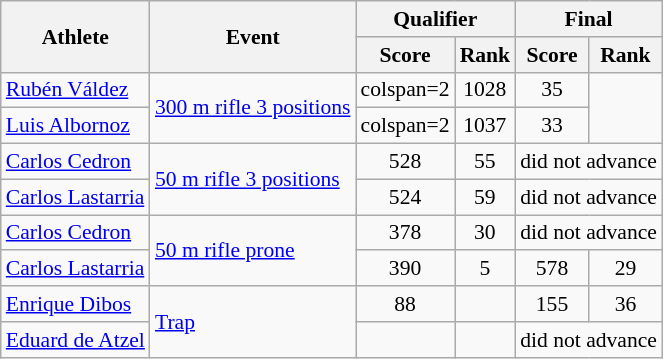<table class="wikitable" border="1" style="font-size:90%">
<tr>
<th rowspan=2>Athlete</th>
<th rowspan=2>Event</th>
<th colspan=2>Qualifier</th>
<th colspan=2>Final</th>
</tr>
<tr>
<th>Score</th>
<th>Rank</th>
<th>Score</th>
<th>Rank</th>
</tr>
<tr>
<td><a href='#'>Rubén Váldez</a></td>
<td rowspan=2><a href='#'>300 m rifle 3 positions</a></td>
<td>colspan=2 </td>
<td align=center>1028</td>
<td align=center>35</td>
</tr>
<tr>
<td><a href='#'>Luis Albornoz</a></td>
<td>colspan=2 </td>
<td align=center>1037</td>
<td align=center>33</td>
</tr>
<tr>
<td><a href='#'>Carlos Cedron</a></td>
<td rowspan=2><a href='#'>50 m rifle 3 positions</a></td>
<td align=center>528</td>
<td align=center>55</td>
<td align=center colspan=2>did not advance</td>
</tr>
<tr>
<td><a href='#'>Carlos Lastarria</a></td>
<td align=center>524</td>
<td align=center>59</td>
<td align=center colspan=2>did not advance</td>
</tr>
<tr>
<td><a href='#'>Carlos Cedron</a></td>
<td rowspan=2><a href='#'>50 m rifle prone</a></td>
<td align=center>378</td>
<td align=center>30</td>
<td align=center colspan=2>did not advance</td>
</tr>
<tr>
<td><a href='#'>Carlos Lastarria</a></td>
<td align=center>390</td>
<td align=center>5</td>
<td align=center>578</td>
<td align=center>29</td>
</tr>
<tr>
<td><a href='#'>Enrique Dibos</a></td>
<td rowspan=2><a href='#'>Trap</a></td>
<td align=center>88</td>
<td align=center></td>
<td align=center>155</td>
<td align=center>36</td>
</tr>
<tr>
<td><a href='#'>Eduard de Atzel</a></td>
<td align=center></td>
<td align=center></td>
<td align=center colspan=2>did not advance</td>
</tr>
</table>
